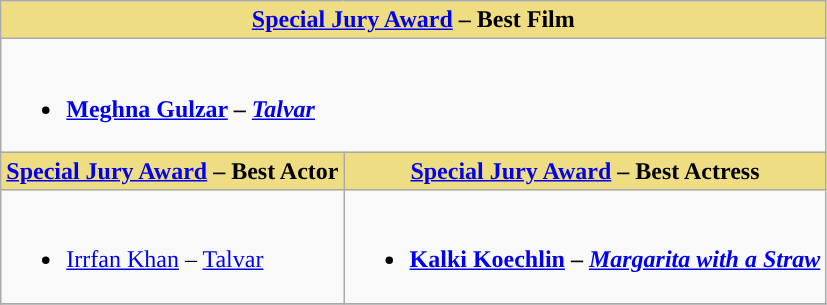<table class="wikitable">
<tr>
<th ! style="background:#EEDD82;text-align:center;" colspan="2"><a href='#'>Special Jury Award</a> – Best Film</th>
</tr>
<tr>
<td valign="top" colspan="2"><br><ul><li><strong><a href='#'>Meghna Gulzar</a> – <em><a href='#'>Talvar</a><strong><em></li></ul></td>
</tr>
<tr>
<th ! style="background:#eedd82; text-align:center;"><a href='#'>Special Jury Award</a> – Best Actor</th>
<th ! style="background:#EEDD82;text-align:center;"><a href='#'>Special Jury Award</a> – Best Actress</th>
</tr>
<tr>
<td valign="top"><br><ul><li></strong><a href='#'>Irrfan Khan</a> – </em><a href='#'>Talvar</a></em></strong></li></ul></td>
<td valign="top"><br><ul><li><strong><a href='#'>Kalki Koechlin</a> – <em><a href='#'>Margarita with a Straw</a><strong><em></li></ul></td>
</tr>
<tr>
</tr>
</table>
